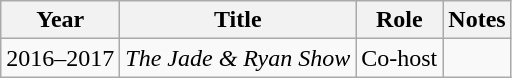<table class=wikitable>
<tr>
<th>Year</th>
<th>Title</th>
<th>Role</th>
<th>Notes</th>
</tr>
<tr>
<td>2016–2017</td>
<td><em>The Jade & Ryan Show</em></td>
<td>Co-host</td>
<td></td>
</tr>
</table>
